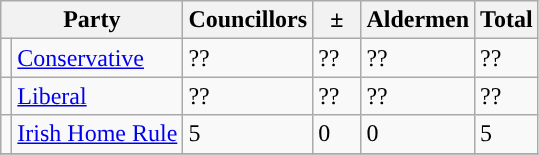<table class="wikitable">
<tr>
<th colspan="2">Party</th>
<th>Councillors</th>
<th>  ±  </th>
<th>Aldermen</th>
<th>Total</th>
</tr>
<tr>
<td style="background-color: "></td>
<td><a href='#'>Conservative</a></td>
<td>??</td>
<td>??</td>
<td>??</td>
<td>??</td>
</tr>
<tr>
<td style="background-color: "></td>
<td><a href='#'>Liberal</a></td>
<td>??</td>
<td>??</td>
<td>??</td>
<td>??</td>
</tr>
<tr>
<td style="background-color: "></td>
<td><a href='#'>Irish Home Rule</a></td>
<td>5</td>
<td>0</td>
<td>0</td>
<td>5</td>
</tr>
<tr>
</tr>
</table>
